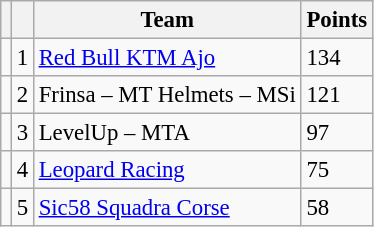<table class="wikitable" style="font-size: 95%;">
<tr>
<th></th>
<th></th>
<th>Team</th>
<th>Points</th>
</tr>
<tr>
<td></td>
<td align=center>1</td>
<td> <a href='#'>Red Bull KTM Ajo</a></td>
<td align=left>134</td>
</tr>
<tr>
<td></td>
<td align=center>2</td>
<td> Frinsa – MT Helmets – MSi</td>
<td align=left>121</td>
</tr>
<tr>
<td></td>
<td align=center>3</td>
<td> LevelUp – MTA</td>
<td align=left>97</td>
</tr>
<tr>
<td></td>
<td align=center>4</td>
<td> <a href='#'>Leopard Racing</a></td>
<td align=left>75</td>
</tr>
<tr>
<td></td>
<td align=center>5</td>
<td> <a href='#'>Sic58 Squadra Corse</a></td>
<td align=left>58</td>
</tr>
</table>
